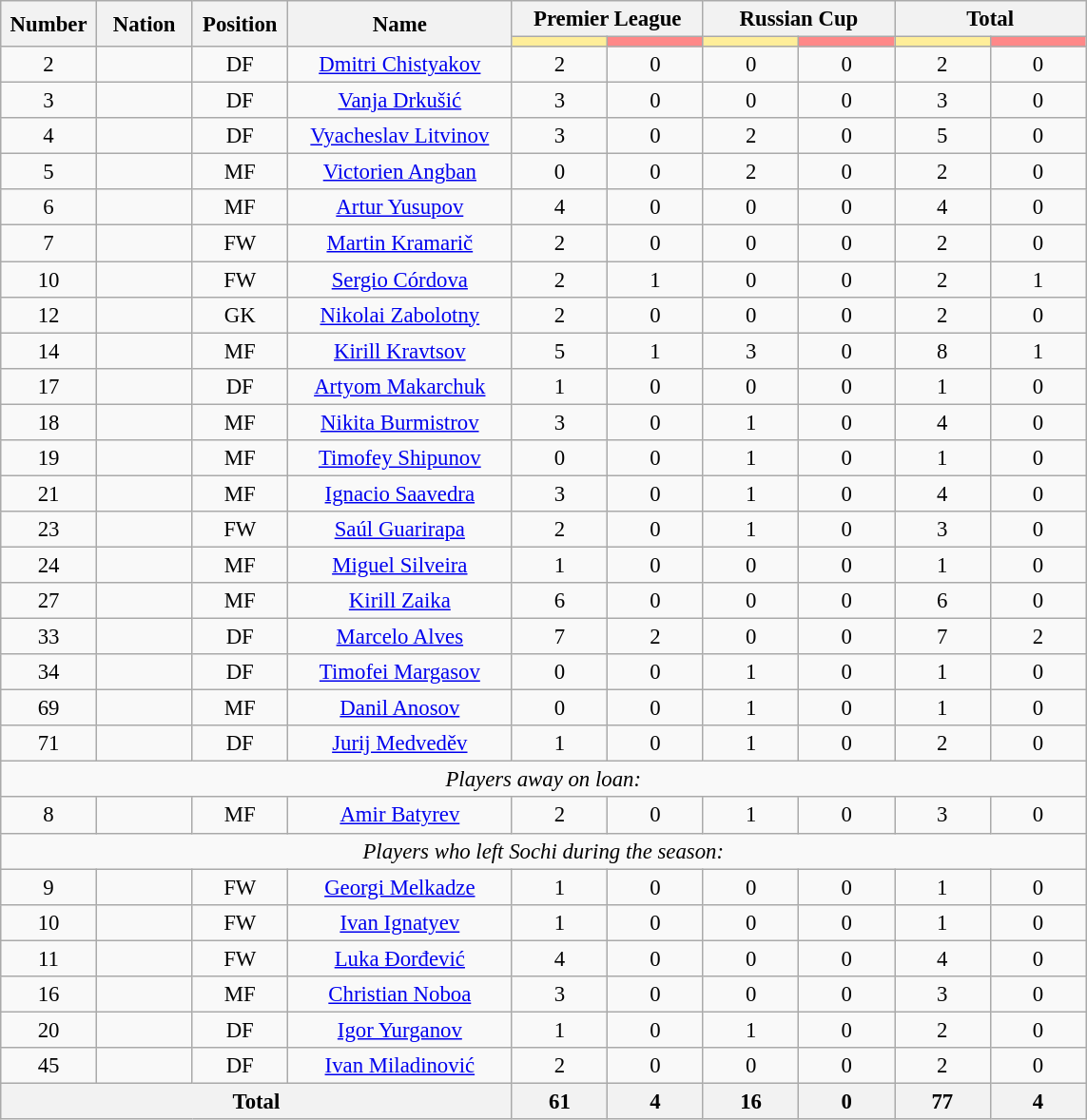<table class="wikitable" style="font-size: 95%; text-align: center;">
<tr>
<th rowspan=2 width=60>Number</th>
<th rowspan=2 width=60>Nation</th>
<th rowspan=2 width=60>Position</th>
<th rowspan=2 width=150>Name</th>
<th colspan=2>Premier League</th>
<th colspan=2>Russian Cup</th>
<th colspan=2>Total</th>
</tr>
<tr>
<th style="width:60px; background:#fe9;"></th>
<th style="width:60px; background:#ff8888;"></th>
<th style="width:60px; background:#fe9;"></th>
<th style="width:60px; background:#ff8888;"></th>
<th style="width:60px; background:#fe9;"></th>
<th style="width:60px; background:#ff8888;"></th>
</tr>
<tr>
<td>2</td>
<td></td>
<td>DF</td>
<td><a href='#'>Dmitri Chistyakov</a></td>
<td>2</td>
<td>0</td>
<td>0</td>
<td>0</td>
<td>2</td>
<td>0</td>
</tr>
<tr>
<td>3</td>
<td></td>
<td>DF</td>
<td><a href='#'>Vanja Drkušić</a></td>
<td>3</td>
<td>0</td>
<td>0</td>
<td>0</td>
<td>3</td>
<td>0</td>
</tr>
<tr>
<td>4</td>
<td></td>
<td>DF</td>
<td><a href='#'>Vyacheslav Litvinov</a></td>
<td>3</td>
<td>0</td>
<td>2</td>
<td>0</td>
<td>5</td>
<td>0</td>
</tr>
<tr>
<td>5</td>
<td></td>
<td>MF</td>
<td><a href='#'>Victorien Angban</a></td>
<td>0</td>
<td>0</td>
<td>2</td>
<td>0</td>
<td>2</td>
<td>0</td>
</tr>
<tr>
<td>6</td>
<td></td>
<td>MF</td>
<td><a href='#'>Artur Yusupov</a></td>
<td>4</td>
<td>0</td>
<td>0</td>
<td>0</td>
<td>4</td>
<td>0</td>
</tr>
<tr>
<td>7</td>
<td></td>
<td>FW</td>
<td><a href='#'>Martin Kramarič</a></td>
<td>2</td>
<td>0</td>
<td>0</td>
<td>0</td>
<td>2</td>
<td>0</td>
</tr>
<tr>
<td>10</td>
<td></td>
<td>FW</td>
<td><a href='#'>Sergio Córdova</a></td>
<td>2</td>
<td>1</td>
<td>0</td>
<td>0</td>
<td>2</td>
<td>1</td>
</tr>
<tr>
<td>12</td>
<td></td>
<td>GK</td>
<td><a href='#'>Nikolai Zabolotny</a></td>
<td>2</td>
<td>0</td>
<td>0</td>
<td>0</td>
<td>2</td>
<td>0</td>
</tr>
<tr>
<td>14</td>
<td></td>
<td>MF</td>
<td><a href='#'>Kirill Kravtsov</a></td>
<td>5</td>
<td>1</td>
<td>3</td>
<td>0</td>
<td>8</td>
<td>1</td>
</tr>
<tr>
<td>17</td>
<td></td>
<td>DF</td>
<td><a href='#'>Artyom Makarchuk</a></td>
<td>1</td>
<td>0</td>
<td>0</td>
<td>0</td>
<td>1</td>
<td>0</td>
</tr>
<tr>
<td>18</td>
<td></td>
<td>MF</td>
<td><a href='#'>Nikita Burmistrov</a></td>
<td>3</td>
<td>0</td>
<td>1</td>
<td>0</td>
<td>4</td>
<td>0</td>
</tr>
<tr>
<td>19</td>
<td></td>
<td>MF</td>
<td><a href='#'>Timofey Shipunov</a></td>
<td>0</td>
<td>0</td>
<td>1</td>
<td>0</td>
<td>1</td>
<td>0</td>
</tr>
<tr>
<td>21</td>
<td></td>
<td>MF</td>
<td><a href='#'>Ignacio Saavedra</a></td>
<td>3</td>
<td>0</td>
<td>1</td>
<td>0</td>
<td>4</td>
<td>0</td>
</tr>
<tr>
<td>23</td>
<td></td>
<td>FW</td>
<td><a href='#'>Saúl Guarirapa</a></td>
<td>2</td>
<td>0</td>
<td>1</td>
<td>0</td>
<td>3</td>
<td>0</td>
</tr>
<tr>
<td>24</td>
<td></td>
<td>MF</td>
<td><a href='#'>Miguel Silveira</a></td>
<td>1</td>
<td>0</td>
<td>0</td>
<td>0</td>
<td>1</td>
<td>0</td>
</tr>
<tr>
<td>27</td>
<td></td>
<td>MF</td>
<td><a href='#'>Kirill Zaika</a></td>
<td>6</td>
<td>0</td>
<td>0</td>
<td>0</td>
<td>6</td>
<td>0</td>
</tr>
<tr>
<td>33</td>
<td></td>
<td>DF</td>
<td><a href='#'>Marcelo Alves</a></td>
<td>7</td>
<td>2</td>
<td>0</td>
<td>0</td>
<td>7</td>
<td>2</td>
</tr>
<tr>
<td>34</td>
<td></td>
<td>DF</td>
<td><a href='#'>Timofei Margasov</a></td>
<td>0</td>
<td>0</td>
<td>1</td>
<td>0</td>
<td>1</td>
<td>0</td>
</tr>
<tr>
<td>69</td>
<td></td>
<td>MF</td>
<td><a href='#'>Danil Anosov</a></td>
<td>0</td>
<td>0</td>
<td>1</td>
<td>0</td>
<td>1</td>
<td>0</td>
</tr>
<tr>
<td>71</td>
<td></td>
<td>DF</td>
<td><a href='#'>Jurij Medveděv</a></td>
<td>1</td>
<td>0</td>
<td>1</td>
<td>0</td>
<td>2</td>
<td>0</td>
</tr>
<tr>
<td colspan="14"><em>Players away on loan:</em></td>
</tr>
<tr>
<td>8</td>
<td></td>
<td>MF</td>
<td><a href='#'>Amir Batyrev</a></td>
<td>2</td>
<td>0</td>
<td>1</td>
<td>0</td>
<td>3</td>
<td>0</td>
</tr>
<tr>
<td colspan="14"><em>Players who left Sochi during the season:</em></td>
</tr>
<tr>
<td>9</td>
<td></td>
<td>FW</td>
<td><a href='#'>Georgi Melkadze</a></td>
<td>1</td>
<td>0</td>
<td>0</td>
<td>0</td>
<td>1</td>
<td>0</td>
</tr>
<tr>
<td>10</td>
<td></td>
<td>FW</td>
<td><a href='#'>Ivan Ignatyev</a></td>
<td>1</td>
<td>0</td>
<td>0</td>
<td>0</td>
<td>1</td>
<td>0</td>
</tr>
<tr>
<td>11</td>
<td></td>
<td>FW</td>
<td><a href='#'>Luka Đorđević</a></td>
<td>4</td>
<td>0</td>
<td>0</td>
<td>0</td>
<td>4</td>
<td>0</td>
</tr>
<tr>
<td>16</td>
<td></td>
<td>MF</td>
<td><a href='#'>Christian Noboa</a></td>
<td>3</td>
<td>0</td>
<td>0</td>
<td>0</td>
<td>3</td>
<td>0</td>
</tr>
<tr>
<td>20</td>
<td></td>
<td>DF</td>
<td><a href='#'>Igor Yurganov</a></td>
<td>1</td>
<td>0</td>
<td>1</td>
<td>0</td>
<td>2</td>
<td>0</td>
</tr>
<tr>
<td>45</td>
<td></td>
<td>DF</td>
<td><a href='#'>Ivan Miladinović</a></td>
<td>2</td>
<td>0</td>
<td>0</td>
<td>0</td>
<td>2</td>
<td>0</td>
</tr>
<tr>
<th colspan=4>Total</th>
<th>61</th>
<th>4</th>
<th>16</th>
<th>0</th>
<th>77</th>
<th>4</th>
</tr>
</table>
